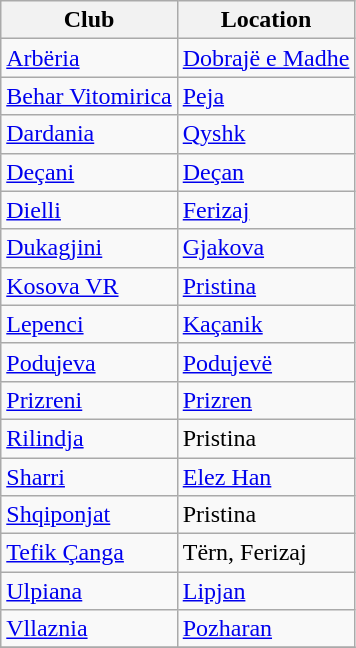<table class="wikitable sortable">
<tr>
<th>Club</th>
<th>Location</th>
</tr>
<tr>
<td><a href='#'>Arbëria</a></td>
<td><a href='#'>Dobrajë e Madhe</a></td>
</tr>
<tr>
<td><a href='#'>Behar Vitomirica</a></td>
<td><a href='#'>Peja</a></td>
</tr>
<tr>
<td><a href='#'>Dardania</a></td>
<td><a href='#'>Qyshk</a></td>
</tr>
<tr>
<td><a href='#'>Deçani</a></td>
<td><a href='#'>Deçan</a></td>
</tr>
<tr>
<td><a href='#'>Dielli</a></td>
<td><a href='#'>Ferizaj</a></td>
</tr>
<tr>
<td><a href='#'>Dukagjini</a></td>
<td><a href='#'>Gjakova</a></td>
</tr>
<tr>
<td><a href='#'>Kosova VR</a></td>
<td><a href='#'>Pristina</a></td>
</tr>
<tr>
<td><a href='#'>Lepenci</a></td>
<td><a href='#'>Kaçanik</a></td>
</tr>
<tr>
<td><a href='#'>Podujeva</a></td>
<td><a href='#'>Podujevë</a></td>
</tr>
<tr>
<td><a href='#'>Prizreni</a></td>
<td><a href='#'>Prizren</a></td>
</tr>
<tr>
<td><a href='#'>Rilindja</a></td>
<td>Pristina</td>
</tr>
<tr>
<td><a href='#'>Sharri</a></td>
<td><a href='#'>Elez Han</a></td>
</tr>
<tr>
<td><a href='#'>Shqiponjat</a></td>
<td>Pristina</td>
</tr>
<tr>
<td><a href='#'>Tefik Çanga</a></td>
<td>Tërn, Ferizaj</td>
</tr>
<tr>
<td><a href='#'>Ulpiana</a></td>
<td><a href='#'>Lipjan</a></td>
</tr>
<tr>
<td><a href='#'>Vllaznia</a></td>
<td><a href='#'>Pozharan</a></td>
</tr>
<tr>
</tr>
</table>
